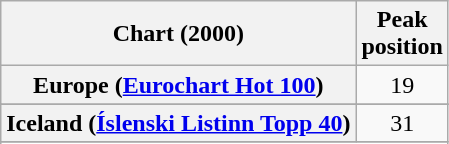<table class="wikitable sortable plainrowheaders" style="text-align:center">
<tr>
<th scope="col">Chart (2000)</th>
<th scope="col">Peak<br>position</th>
</tr>
<tr>
<th scope="row">Europe (<a href='#'>Eurochart Hot 100</a>)</th>
<td>19</td>
</tr>
<tr>
</tr>
<tr>
<th scope="row">Iceland (<a href='#'>Íslenski Listinn Topp 40</a>)</th>
<td>31</td>
</tr>
<tr>
</tr>
<tr>
</tr>
<tr>
</tr>
<tr>
</tr>
<tr>
</tr>
<tr>
</tr>
<tr>
</tr>
<tr>
</tr>
</table>
